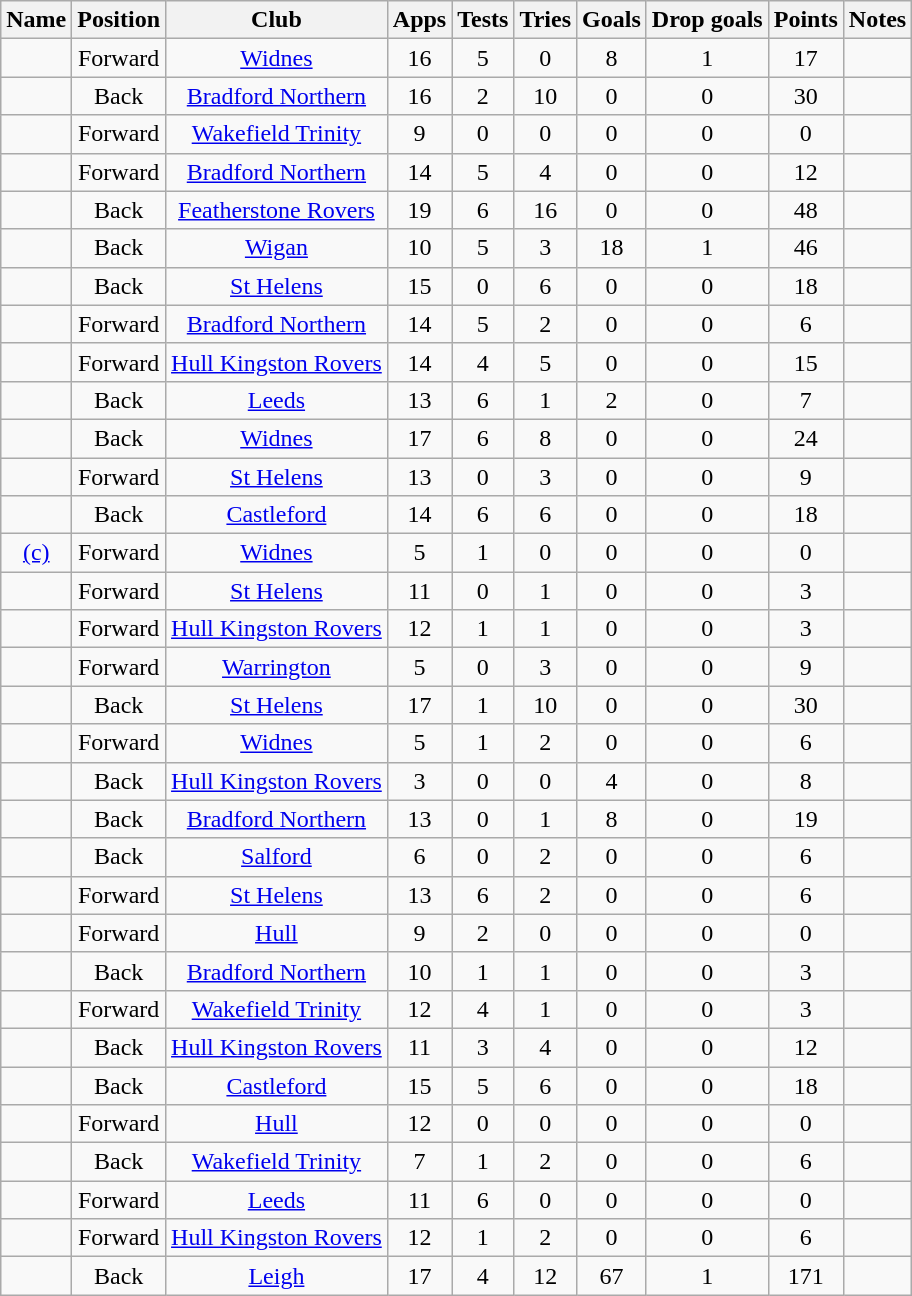<table class="wikitable sortable" style="text-align: center;">
<tr>
<th scope="col">Name</th>
<th scope="col">Position</th>
<th scope="col">Club</th>
<th scope="col">Apps</th>
<th scope="col">Tests</th>
<th scope="col">Tries</th>
<th scope="col">Goals</th>
<th scope="col">Drop goals</th>
<th scope="col">Points</th>
<th scope="col">Notes</th>
</tr>
<tr>
<td></td>
<td>Forward</td>
<td> <a href='#'>Widnes</a></td>
<td>16</td>
<td>5</td>
<td>0</td>
<td>8</td>
<td>1</td>
<td>17</td>
<td></td>
</tr>
<tr>
<td></td>
<td>Back</td>
<td> <a href='#'>Bradford Northern</a></td>
<td>16</td>
<td>2</td>
<td>10</td>
<td>0</td>
<td>0</td>
<td>30</td>
<td></td>
</tr>
<tr>
<td></td>
<td>Forward</td>
<td> <a href='#'>Wakefield Trinity</a></td>
<td>9</td>
<td>0</td>
<td>0</td>
<td>0</td>
<td>0</td>
<td>0</td>
<td></td>
</tr>
<tr>
<td></td>
<td>Forward</td>
<td> <a href='#'>Bradford Northern</a></td>
<td>14</td>
<td>5</td>
<td>4</td>
<td>0</td>
<td>0</td>
<td>12</td>
<td></td>
</tr>
<tr>
<td></td>
<td>Back</td>
<td> <a href='#'>Featherstone Rovers</a></td>
<td>19</td>
<td>6</td>
<td>16</td>
<td>0</td>
<td>0</td>
<td>48</td>
<td></td>
</tr>
<tr>
<td></td>
<td>Back</td>
<td> <a href='#'>Wigan</a></td>
<td>10</td>
<td>5</td>
<td>3</td>
<td>18</td>
<td>1</td>
<td>46</td>
<td></td>
</tr>
<tr>
<td></td>
<td>Back</td>
<td> <a href='#'>St Helens</a></td>
<td>15</td>
<td>0</td>
<td>6</td>
<td>0</td>
<td>0</td>
<td>18</td>
<td></td>
</tr>
<tr>
<td></td>
<td>Forward</td>
<td> <a href='#'>Bradford Northern</a></td>
<td>14</td>
<td>5</td>
<td>2</td>
<td>0</td>
<td>0</td>
<td>6</td>
<td></td>
</tr>
<tr>
<td></td>
<td>Forward</td>
<td> <a href='#'>Hull Kingston Rovers</a></td>
<td>14</td>
<td>4</td>
<td>5</td>
<td>0</td>
<td>0</td>
<td>15</td>
<td></td>
</tr>
<tr>
<td></td>
<td>Back</td>
<td> <a href='#'>Leeds</a></td>
<td>13</td>
<td>6</td>
<td>1</td>
<td>2</td>
<td>0</td>
<td>7</td>
<td></td>
</tr>
<tr>
<td></td>
<td>Back</td>
<td> <a href='#'>Widnes</a></td>
<td>17</td>
<td>6</td>
<td>8</td>
<td>0</td>
<td>0</td>
<td>24</td>
<td></td>
</tr>
<tr>
<td></td>
<td>Forward</td>
<td> <a href='#'>St Helens</a></td>
<td>13</td>
<td>0</td>
<td>3</td>
<td>0</td>
<td>0</td>
<td>9</td>
<td></td>
</tr>
<tr>
<td></td>
<td>Back</td>
<td> <a href='#'>Castleford</a></td>
<td>14</td>
<td>6</td>
<td>6</td>
<td>0</td>
<td>0</td>
<td>18</td>
<td></td>
</tr>
<tr>
<td> <a href='#'>(c)</a></td>
<td>Forward</td>
<td> <a href='#'>Widnes</a></td>
<td>5</td>
<td>1</td>
<td>0</td>
<td>0</td>
<td>0</td>
<td>0</td>
<td></td>
</tr>
<tr>
<td></td>
<td>Forward</td>
<td> <a href='#'>St Helens</a></td>
<td>11</td>
<td>0</td>
<td>1</td>
<td>0</td>
<td>0</td>
<td>3</td>
<td></td>
</tr>
<tr>
<td></td>
<td>Forward</td>
<td> <a href='#'>Hull Kingston Rovers</a></td>
<td>12</td>
<td>1</td>
<td>1</td>
<td>0</td>
<td>0</td>
<td>3</td>
<td></td>
</tr>
<tr>
<td></td>
<td>Forward</td>
<td> <a href='#'>Warrington</a></td>
<td>5</td>
<td>0</td>
<td>3</td>
<td>0</td>
<td>0</td>
<td>9</td>
<td></td>
</tr>
<tr>
<td></td>
<td>Back</td>
<td> <a href='#'>St Helens</a></td>
<td>17</td>
<td>1</td>
<td>10</td>
<td>0</td>
<td>0</td>
<td>30</td>
<td></td>
</tr>
<tr>
<td></td>
<td>Forward</td>
<td> <a href='#'>Widnes</a></td>
<td>5</td>
<td>1</td>
<td>2</td>
<td>0</td>
<td>0</td>
<td>6</td>
<td></td>
</tr>
<tr>
<td></td>
<td>Back</td>
<td> <a href='#'>Hull Kingston Rovers</a></td>
<td>3</td>
<td>0</td>
<td>0</td>
<td>4</td>
<td>0</td>
<td>8</td>
<td></td>
</tr>
<tr>
<td></td>
<td>Back</td>
<td> <a href='#'>Bradford Northern</a></td>
<td>13</td>
<td>0</td>
<td>1</td>
<td>8</td>
<td>0</td>
<td>19</td>
<td></td>
</tr>
<tr>
<td></td>
<td>Back</td>
<td> <a href='#'>Salford</a></td>
<td>6</td>
<td>0</td>
<td>2</td>
<td>0</td>
<td>0</td>
<td>6</td>
<td></td>
</tr>
<tr>
<td></td>
<td>Forward</td>
<td> <a href='#'>St Helens</a></td>
<td>13</td>
<td>6</td>
<td>2</td>
<td>0</td>
<td>0</td>
<td>6</td>
<td></td>
</tr>
<tr>
<td></td>
<td>Forward</td>
<td> <a href='#'>Hull</a></td>
<td>9</td>
<td>2</td>
<td>0</td>
<td>0</td>
<td>0</td>
<td>0</td>
<td></td>
</tr>
<tr>
<td></td>
<td>Back</td>
<td> <a href='#'>Bradford Northern</a></td>
<td>10</td>
<td>1</td>
<td>1</td>
<td>0</td>
<td>0</td>
<td>3</td>
<td></td>
</tr>
<tr>
<td></td>
<td>Forward</td>
<td> <a href='#'>Wakefield Trinity</a></td>
<td>12</td>
<td>4</td>
<td>1</td>
<td>0</td>
<td>0</td>
<td>3</td>
<td></td>
</tr>
<tr>
<td></td>
<td>Back</td>
<td> <a href='#'>Hull Kingston Rovers</a></td>
<td>11</td>
<td>3</td>
<td>4</td>
<td>0</td>
<td>0</td>
<td>12</td>
<td></td>
</tr>
<tr>
<td></td>
<td>Back</td>
<td> <a href='#'>Castleford</a></td>
<td>15</td>
<td>5</td>
<td>6</td>
<td>0</td>
<td>0</td>
<td>18</td>
<td></td>
</tr>
<tr>
<td></td>
<td>Forward</td>
<td> <a href='#'>Hull</a></td>
<td>12</td>
<td>0</td>
<td>0</td>
<td>0</td>
<td>0</td>
<td>0</td>
<td></td>
</tr>
<tr>
<td></td>
<td>Back</td>
<td> <a href='#'>Wakefield Trinity</a></td>
<td>7</td>
<td>1</td>
<td>2</td>
<td>0</td>
<td>0</td>
<td>6</td>
<td></td>
</tr>
<tr>
<td></td>
<td>Forward</td>
<td> <a href='#'>Leeds</a></td>
<td>11</td>
<td>6</td>
<td>0</td>
<td>0</td>
<td>0</td>
<td>0</td>
<td></td>
</tr>
<tr>
<td></td>
<td>Forward</td>
<td> <a href='#'>Hull Kingston Rovers</a></td>
<td>12</td>
<td>1</td>
<td>2</td>
<td>0</td>
<td>0</td>
<td>6</td>
<td></td>
</tr>
<tr>
<td></td>
<td>Back</td>
<td> <a href='#'>Leigh</a></td>
<td>17</td>
<td>4</td>
<td>12</td>
<td>67</td>
<td>1</td>
<td>171</td>
<td></td>
</tr>
</table>
